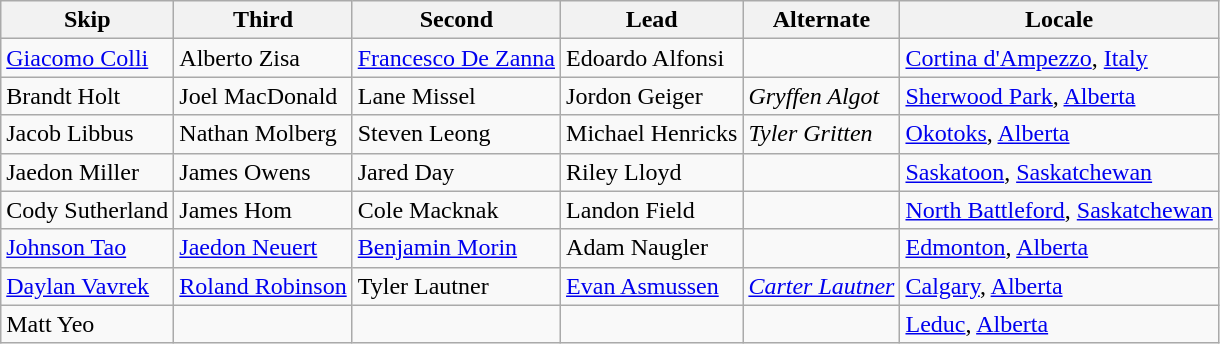<table class=wikitable>
<tr>
<th scope="col">Skip</th>
<th scope="col">Third</th>
<th scope="col">Second</th>
<th scope="col">Lead</th>
<th scope="col">Alternate</th>
<th scope="col">Locale</th>
</tr>
<tr>
<td><a href='#'>Giacomo Colli</a></td>
<td>Alberto Zisa</td>
<td><a href='#'>Francesco De Zanna</a></td>
<td>Edoardo Alfonsi</td>
<td></td>
<td> <a href='#'>Cortina d'Ampezzo</a>, <a href='#'>Italy</a></td>
</tr>
<tr>
<td>Brandt Holt</td>
<td>Joel MacDonald</td>
<td>Lane Missel</td>
<td>Jordon Geiger</td>
<td><em>Gryffen Algot</em></td>
<td> <a href='#'>Sherwood Park</a>, <a href='#'>Alberta</a></td>
</tr>
<tr>
<td>Jacob Libbus</td>
<td>Nathan Molberg</td>
<td>Steven Leong</td>
<td>Michael Henricks</td>
<td><em>Tyler Gritten</em></td>
<td> <a href='#'>Okotoks</a>, <a href='#'>Alberta</a></td>
</tr>
<tr>
<td>Jaedon Miller</td>
<td>James Owens</td>
<td>Jared Day</td>
<td>Riley Lloyd</td>
<td></td>
<td> <a href='#'>Saskatoon</a>, <a href='#'>Saskatchewan</a></td>
</tr>
<tr>
<td>Cody Sutherland</td>
<td>James Hom</td>
<td>Cole Macknak</td>
<td>Landon Field</td>
<td></td>
<td> <a href='#'>North Battleford</a>, <a href='#'>Saskatchewan</a></td>
</tr>
<tr>
<td><a href='#'>Johnson Tao</a></td>
<td><a href='#'>Jaedon Neuert</a></td>
<td><a href='#'>Benjamin Morin</a></td>
<td>Adam Naugler</td>
<td></td>
<td> <a href='#'>Edmonton</a>, <a href='#'>Alberta</a></td>
</tr>
<tr>
<td><a href='#'>Daylan Vavrek</a></td>
<td><a href='#'>Roland Robinson</a></td>
<td>Tyler Lautner</td>
<td><a href='#'>Evan Asmussen</a></td>
<td><em><a href='#'>Carter Lautner</a></em></td>
<td> <a href='#'>Calgary</a>, <a href='#'>Alberta</a></td>
</tr>
<tr>
<td>Matt Yeo</td>
<td></td>
<td></td>
<td></td>
<td></td>
<td> <a href='#'>Leduc</a>, <a href='#'>Alberta</a></td>
</tr>
</table>
